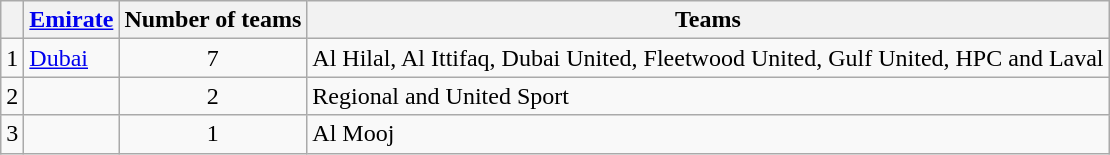<table class="wikitable">
<tr>
<th></th>
<th><a href='#'>Emirate</a></th>
<th>Number of teams</th>
<th>Teams</th>
</tr>
<tr>
<td>1</td>
<td> <a href='#'>Dubai</a></td>
<td align=center>7</td>
<td>Al Hilal, Al Ittifaq, Dubai United, Fleetwood United, Gulf United, HPC and Laval</td>
</tr>
<tr>
<td>2</td>
<td></td>
<td align=center>2</td>
<td>Regional and United Sport</td>
</tr>
<tr>
<td>3</td>
<td></td>
<td align=center>1</td>
<td>Al Mooj</td>
</tr>
</table>
